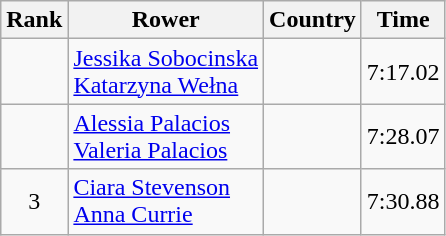<table class="wikitable" style="text-align:center">
<tr>
<th>Rank</th>
<th>Rower</th>
<th>Country</th>
<th>Time</th>
</tr>
<tr>
<td></td>
<td align="left"><a href='#'>Jessika Sobocinska</a><br><a href='#'>Katarzyna Wełna</a></td>
<td align="left"></td>
<td>7:17.02</td>
</tr>
<tr>
<td></td>
<td align="left"><a href='#'>Alessia Palacios</a><br><a href='#'>Valeria Palacios</a></td>
<td align="left"></td>
<td>7:28.07</td>
</tr>
<tr>
<td>3</td>
<td align="left"><a href='#'>Ciara Stevenson</a><br><a href='#'>Anna Currie</a></td>
<td align="left"></td>
<td>7:30.88</td>
</tr>
</table>
